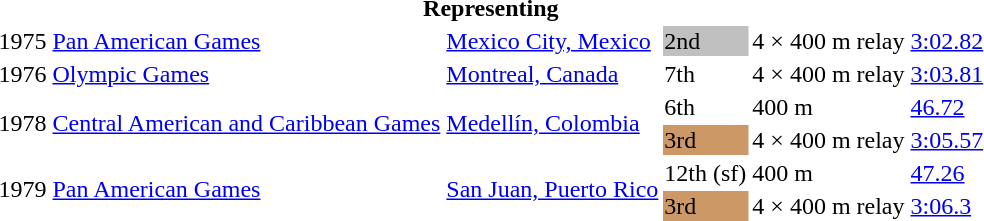<table>
<tr>
<th colspan="6">Representing </th>
</tr>
<tr>
<td>1975</td>
<td><a href='#'>Pan American Games</a></td>
<td><a href='#'>Mexico City, Mexico</a></td>
<td bgcolor=silver>2nd</td>
<td>4 × 400 m relay</td>
<td><a href='#'>3:02.82</a></td>
</tr>
<tr>
<td>1976</td>
<td><a href='#'>Olympic Games</a></td>
<td><a href='#'>Montreal, Canada</a></td>
<td>7th</td>
<td>4 × 400 m relay</td>
<td><a href='#'>3:03.81</a></td>
</tr>
<tr>
<td rowspan=2>1978</td>
<td rowspan=2><a href='#'>Central American and Caribbean Games</a></td>
<td rowspan=2><a href='#'>Medellín, Colombia</a></td>
<td>6th</td>
<td>400 m</td>
<td><a href='#'>46.72</a></td>
</tr>
<tr>
<td bgcolor=cc9966>3rd</td>
<td>4 × 400 m relay</td>
<td><a href='#'>3:05.57</a></td>
</tr>
<tr>
<td rowspan=2>1979</td>
<td rowspan=2><a href='#'>Pan American Games</a></td>
<td rowspan=2><a href='#'>San Juan, Puerto Rico</a></td>
<td>12th (sf)</td>
<td>400 m</td>
<td><a href='#'>47.26</a></td>
</tr>
<tr>
<td bgcolor=cc9966>3rd</td>
<td>4 × 400 m relay</td>
<td><a href='#'>3:06.3</a></td>
</tr>
</table>
